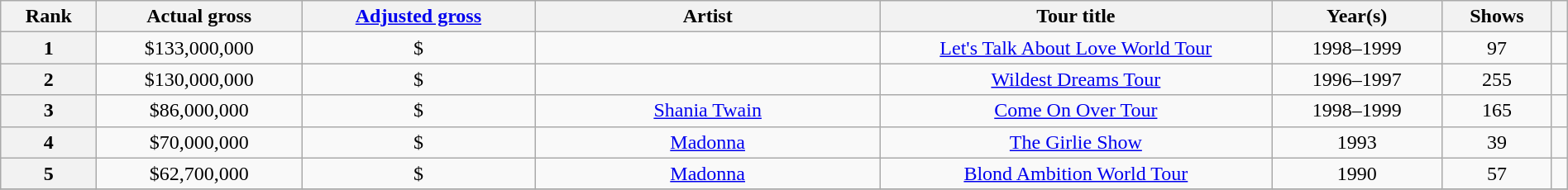<table class="wikitable sortable plainrowheaders" style="text-align:center;" width=100%>
<tr>
<th class="unsortable">Rank</th>
<th>Actual gross</th>
<th><a href='#'>Adjusted gross</a> <br></th>
<th width=22%>Artist</th>
<th width=25%>Tour title</th>
<th>Year(s)</th>
<th>Shows</th>
<th class="unsortable"></th>
</tr>
<tr>
<th>1</th>
<td>$133,000,000</td>
<td>$</td>
<td></td>
<td><a href='#'>Let's Talk About Love World Tour</a></td>
<td>1998–1999</td>
<td>97</td>
<td></td>
</tr>
<tr>
<th>2</th>
<td>$130,000,000</td>
<td>$</td>
<td></td>
<td><a href='#'>Wildest Dreams Tour</a></td>
<td>1996–1997</td>
<td>255</td>
<td></td>
</tr>
<tr>
<th>3</th>
<td>$86,000,000</td>
<td>$</td>
<td><a href='#'>Shania Twain</a></td>
<td><a href='#'>Come On Over Tour</a></td>
<td>1998–1999</td>
<td>165</td>
<td></td>
</tr>
<tr>
<th>4</th>
<td>$70,000,000</td>
<td>$</td>
<td><a href='#'>Madonna</a></td>
<td><a href='#'>The Girlie Show</a></td>
<td>1993</td>
<td>39</td>
<td></td>
</tr>
<tr>
<th>5</th>
<td>$62,700,000</td>
<td>$</td>
<td><a href='#'>Madonna</a></td>
<td><a href='#'>Blond Ambition World Tour</a></td>
<td>1990</td>
<td>57</td>
<td></td>
</tr>
<tr>
</tr>
</table>
